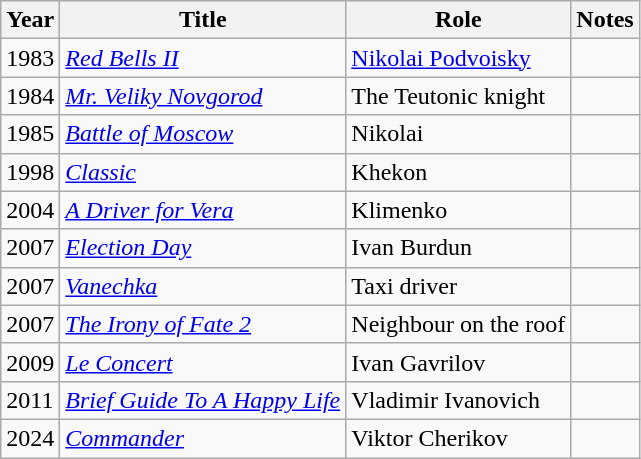<table class="wikitable sortable">
<tr>
<th>Year</th>
<th>Title</th>
<th>Role</th>
<th class="unsortable">Notes</th>
</tr>
<tr>
<td>1983</td>
<td><em><a href='#'>Red Bells II</a></em></td>
<td><a href='#'>Nikolai Podvoisky</a></td>
<td></td>
</tr>
<tr>
<td>1984</td>
<td><em><a href='#'>Mr. Veliky Novgorod</a></em></td>
<td>The Teutonic knight</td>
<td></td>
</tr>
<tr>
<td>1985</td>
<td><em><a href='#'>Battle of Moscow</a></em></td>
<td>Nikolai</td>
<td></td>
</tr>
<tr>
<td>1998</td>
<td><em><a href='#'>Classic</a></em></td>
<td>Khekon</td>
<td></td>
</tr>
<tr>
<td>2004</td>
<td><em><a href='#'>A Driver for Vera</a></em></td>
<td>Klimenko</td>
<td></td>
</tr>
<tr>
<td>2007</td>
<td><em><a href='#'>Election Day</a></em></td>
<td>Ivan Burdun</td>
<td></td>
</tr>
<tr>
<td>2007</td>
<td><em><a href='#'>Vanechka</a></em></td>
<td>Taxi driver</td>
<td></td>
</tr>
<tr>
<td>2007</td>
<td><em><a href='#'>The Irony of Fate 2</a></em></td>
<td>Neighbour on the roof</td>
<td></td>
</tr>
<tr>
<td>2009</td>
<td><em><a href='#'>Le Concert</a></em></td>
<td>Ivan Gavrilov</td>
<td></td>
</tr>
<tr>
<td>2011</td>
<td><em><a href='#'>Brief Guide To A Happy Life</a></em></td>
<td>Vladimir Ivanovich</td>
<td></td>
</tr>
<tr>
<td>2024</td>
<td><em><a href='#'>Commander</a></em></td>
<td>Viktor Cherikov</td>
<td></td>
</tr>
</table>
